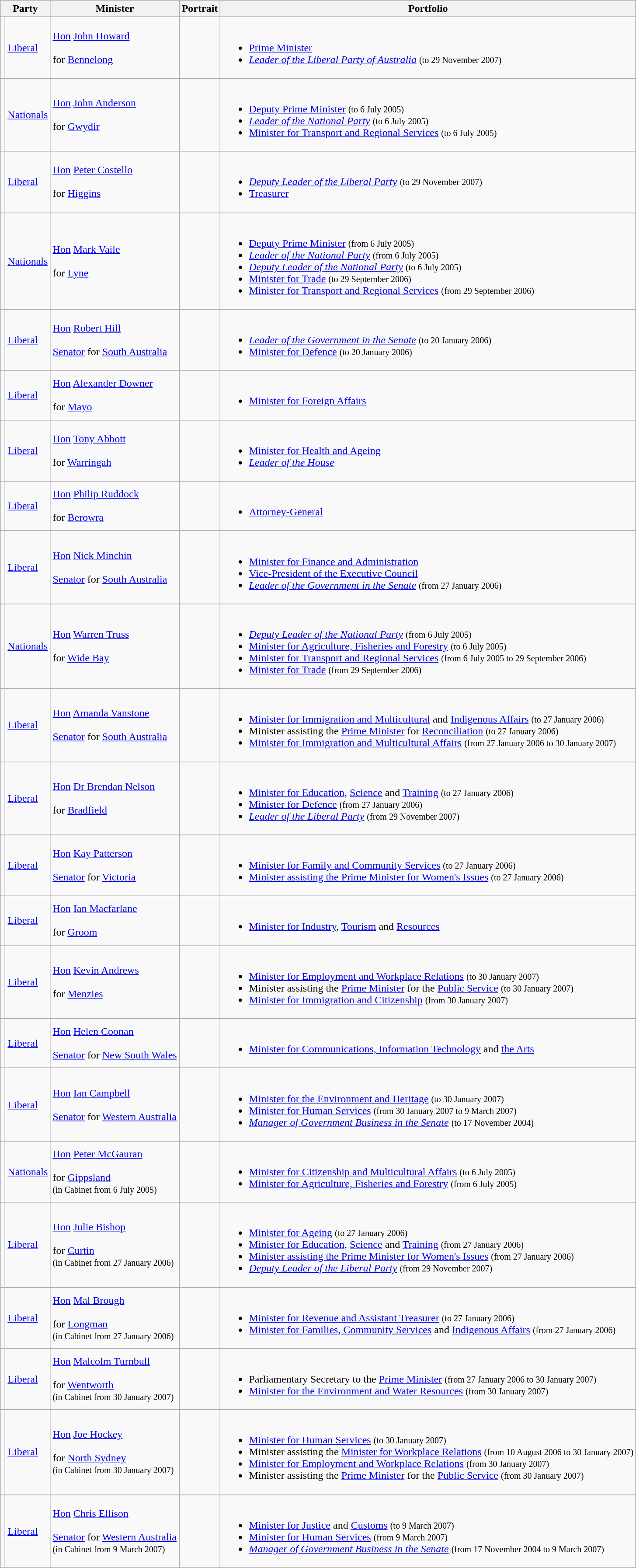<table class="wikitable sortable">
<tr>
<th colspan="2">Party</th>
<th>Minister</th>
<th>Portrait</th>
<th>Portfolio</th>
</tr>
<tr>
<td></td>
<td><a href='#'>Liberal</a></td>
<td><a href='#'>Hon</a> <a href='#'>John Howard</a> <br><br> for <a href='#'>Bennelong</a> <br></td>
<td></td>
<td><br><ul><li><a href='#'>Prime Minister</a></li><li><em><a href='#'>Leader of the Liberal Party of Australia</a></em> <small>(to 29 November 2007)</small></li></ul></td>
</tr>
<tr>
<td></td>
<td><a href='#'>Nationals</a></td>
<td><a href='#'>Hon</a> <a href='#'>John Anderson</a> <br><br> for <a href='#'>Gwydir</a> <br></td>
<td></td>
<td><br><ul><li><a href='#'>Deputy Prime Minister</a> <small>(to 6 July 2005)</small></li><li><em><a href='#'>Leader of the National Party</a></em> <small>(to 6 July 2005)</small></li><li><a href='#'>Minister for Transport and Regional Services</a> <small>(to 6 July 2005)</small></li></ul></td>
</tr>
<tr>
<td></td>
<td><a href='#'>Liberal</a></td>
<td><a href='#'>Hon</a> <a href='#'>Peter Costello</a> <br><br> for <a href='#'>Higgins</a> <br></td>
<td></td>
<td><br><ul><li><em><a href='#'>Deputy Leader of the Liberal Party</a></em> <small>(to 29 November 2007)</small></li><li><a href='#'>Treasurer</a></li></ul></td>
</tr>
<tr>
<td></td>
<td><a href='#'>Nationals</a></td>
<td><a href='#'>Hon</a> <a href='#'>Mark Vaile</a><br><br> for <a href='#'>Lyne</a> <br></td>
<td></td>
<td><br><ul><li><a href='#'>Deputy Prime Minister</a> <small>(from 6 July 2005)</small></li><li><em><a href='#'>Leader of the National Party</a></em> <small>(from 6 July 2005)</small></li><li><em><a href='#'>Deputy Leader of the National Party</a></em> <small>(to 6 July 2005)</small></li><li><a href='#'>Minister for Trade</a> <small>(to 29 September 2006)</small></li><li><a href='#'>Minister for Transport and Regional Services</a> <small>(from 29 September 2006)</small></li></ul></td>
</tr>
<tr>
<td></td>
<td><a href='#'>Liberal</a></td>
<td><a href='#'>Hon</a> <a href='#'>Robert Hill</a> <br><br><a href='#'>Senator</a> for <a href='#'>South Australia</a> <br></td>
<td></td>
<td><br><ul><li><em><a href='#'>Leader of the Government in the Senate</a></em> <small>(to 20 January 2006)</small></li><li><a href='#'>Minister for Defence</a> <small>(to 20 January 2006)</small></li></ul></td>
</tr>
<tr>
<td></td>
<td><a href='#'>Liberal</a></td>
<td><a href='#'>Hon</a> <a href='#'>Alexander Downer</a> <br><br> for <a href='#'>Mayo</a> <br></td>
<td></td>
<td><br><ul><li><a href='#'>Minister for Foreign Affairs</a></li></ul></td>
</tr>
<tr>
<td></td>
<td><a href='#'>Liberal</a></td>
<td><a href='#'>Hon</a> <a href='#'>Tony Abbott</a> <br><br> for <a href='#'>Warringah</a> <br></td>
<td></td>
<td><br><ul><li><a href='#'>Minister for Health and Ageing</a></li><li><em><a href='#'>Leader of the House</a></em></li></ul></td>
</tr>
<tr>
<td></td>
<td><a href='#'>Liberal</a></td>
<td><a href='#'>Hon</a> <a href='#'>Philip Ruddock</a> <br><br> for <a href='#'>Berowra</a> <br></td>
<td></td>
<td><br><ul><li><a href='#'>Attorney-General</a></li></ul></td>
</tr>
<tr>
<td></td>
<td><a href='#'>Liberal</a></td>
<td><a href='#'>Hon</a> <a href='#'>Nick Minchin</a> <br><br><a href='#'>Senator</a> for <a href='#'>South Australia</a> <br></td>
<td></td>
<td><br><ul><li><a href='#'>Minister for Finance and Administration</a></li><li><a href='#'>Vice-President of the Executive Council</a></li><li><em><a href='#'>Leader of the Government in the Senate</a></em> <small>(from 27 January 2006)</small></li></ul></td>
</tr>
<tr>
<td></td>
<td><a href='#'>Nationals</a></td>
<td><a href='#'>Hon</a> <a href='#'>Warren Truss</a> <br><br> for <a href='#'>Wide Bay</a> <br></td>
<td></td>
<td><br><ul><li><em><a href='#'>Deputy Leader of the National Party</a></em> <small>(from 6 July 2005)</small></li><li><a href='#'>Minister for Agriculture, Fisheries and Forestry</a> <small>(to 6 July 2005)</small></li><li><a href='#'>Minister for Transport and Regional Services</a> <small>(from 6 July 2005 to 29 September 2006)</small></li><li><a href='#'>Minister for Trade</a> <small>(from 29 September 2006)</small></li></ul></td>
</tr>
<tr>
<td></td>
<td><a href='#'>Liberal</a></td>
<td><a href='#'>Hon</a> <a href='#'>Amanda Vanstone</a> <br><br><a href='#'>Senator</a> for <a href='#'>South Australia</a> <br></td>
<td></td>
<td><br><ul><li><a href='#'>Minister for Immigration and Multicultural</a> and <a href='#'>Indigenous Affairs</a> <small>(to 27 January 2006)</small></li><li>Minister assisting the <a href='#'>Prime Minister</a> for <a href='#'>Reconciliation</a> <small>(to 27 January 2006)</small></li><li><a href='#'>Minister for Immigration and Multicultural Affairs</a> <small>(from 27 January 2006 to 30 January 2007)</small></li></ul></td>
</tr>
<tr>
<td></td>
<td><a href='#'>Liberal</a></td>
<td><a href='#'>Hon</a> <a href='#'>Dr Brendan Nelson</a> <br><br> for <a href='#'>Bradfield</a> <br></td>
<td></td>
<td><br><ul><li><a href='#'>Minister for Education</a>, <a href='#'>Science</a> and <a href='#'>Training</a> <small>(to 27 January 2006)</small></li><li><a href='#'>Minister for Defence</a> <small>(from 27 January 2006)</small></li><li><em><a href='#'>Leader of the Liberal Party</a></em> <small>(from 29 November 2007)</small></li></ul></td>
</tr>
<tr>
<td></td>
<td><a href='#'>Liberal</a></td>
<td><a href='#'>Hon</a> <a href='#'>Kay Patterson</a> <br><br><a href='#'>Senator</a> for <a href='#'>Victoria</a> <br></td>
<td></td>
<td><br><ul><li><a href='#'>Minister for Family and Community Services</a> <small>(to 27 January 2006)</small></li><li><a href='#'>Minister assisting the Prime Minister for Women's Issues</a> <small>(to 27 January 2006)</small></li></ul></td>
</tr>
<tr>
<td></td>
<td><a href='#'>Liberal</a></td>
<td><a href='#'>Hon</a> <a href='#'>Ian Macfarlane</a> <br><br> for <a href='#'>Groom</a> <br></td>
<td></td>
<td><br><ul><li><a href='#'>Minister for Industry</a>, <a href='#'>Tourism</a> and <a href='#'>Resources</a></li></ul></td>
</tr>
<tr>
<td></td>
<td><a href='#'>Liberal</a></td>
<td><a href='#'>Hon</a> <a href='#'>Kevin Andrews</a> <br><br> for <a href='#'>Menzies</a> <br></td>
<td></td>
<td><br><ul><li><a href='#'>Minister for Employment and Workplace Relations</a> <small>(to 30 January 2007)</small></li><li>Minister assisting the <a href='#'>Prime Minister</a> for the <a href='#'>Public Service</a> <small>(to 30 January 2007)</small></li><li><a href='#'>Minister for Immigration and Citizenship</a> <small>(from 30 January 2007)</small></li></ul></td>
</tr>
<tr>
<td></td>
<td><a href='#'>Liberal</a></td>
<td><a href='#'>Hon</a> <a href='#'>Helen Coonan</a> <br><br><a href='#'>Senator</a> for <a href='#'>New South Wales</a> <br></td>
<td></td>
<td><br><ul><li><a href='#'>Minister for Communications, Information Technology</a> and <a href='#'>the Arts</a></li></ul></td>
</tr>
<tr>
<td></td>
<td><a href='#'>Liberal</a></td>
<td><a href='#'>Hon</a> <a href='#'>Ian Campbell</a> <br><br><a href='#'>Senator</a> for <a href='#'>Western Australia</a> <br></td>
<td></td>
<td><br><ul><li><a href='#'>Minister for the Environment and Heritage</a> <small>(to 30 January 2007)</small></li><li><a href='#'>Minister for Human Services</a> <small>(from 30 January 2007 to 9 March 2007)</small></li><li><em><a href='#'>Manager of Government Business in the Senate</a></em> <small>(to 17 November 2004)</small></li></ul></td>
</tr>
<tr>
<td></td>
<td><a href='#'>Nationals</a></td>
<td><a href='#'>Hon</a> <a href='#'>Peter McGauran</a> <br><br> for <a href='#'>Gippsland</a> <br>
<small>(in Cabinet from 6 July 2005)</small></td>
<td></td>
<td><br><ul><li><a href='#'>Minister for Citizenship and Multicultural Affairs</a> <small>(to 6 July 2005)</small></li><li><a href='#'>Minister for Agriculture, Fisheries and Forestry</a> <small>(from 6 July 2005)</small></li></ul></td>
</tr>
<tr>
<td></td>
<td><a href='#'>Liberal</a></td>
<td><a href='#'>Hon</a> <a href='#'>Julie Bishop</a> <br><br> for <a href='#'>Curtin</a> <br>
<small>(in Cabinet from 27 January 2006)</small></td>
<td></td>
<td><br><ul><li><a href='#'>Minister for Ageing</a> <small>(to 27 January 2006)</small></li><li><a href='#'>Minister for Education</a>, <a href='#'>Science</a> and <a href='#'>Training</a> <small>(from 27 January 2006)</small></li><li><a href='#'>Minister assisting the Prime Minister for Women's Issues</a> <small>(from 27 January 2006)</small></li><li><em><a href='#'>Deputy Leader of the Liberal Party</a></em> <small>(from 29 November 2007)</small></li></ul></td>
</tr>
<tr>
<td></td>
<td><a href='#'>Liberal</a></td>
<td><a href='#'>Hon</a> <a href='#'>Mal Brough</a> <br><br> for <a href='#'>Longman</a> <br>
<small>(in Cabinet from 27 January 2006)</small></td>
<td></td>
<td><br><ul><li><a href='#'>Minister for Revenue and Assistant Treasurer</a> <small>(to 27 January 2006)</small></li><li><a href='#'>Minister for Families, Community Services</a> and <a href='#'>Indigenous Affairs</a> <small>(from 27 January 2006)</small></li></ul></td>
</tr>
<tr>
<td></td>
<td><a href='#'>Liberal</a></td>
<td><a href='#'>Hon</a> <a href='#'>Malcolm Turnbull</a> <br><br> for <a href='#'>Wentworth</a> <br>
<small>(in Cabinet from 30 January 2007)</small></td>
<td></td>
<td><br><ul><li>Parliamentary Secretary to the <a href='#'>Prime Minister</a> <small>(from 27 January 2006 to 30 January 2007)</small></li><li><a href='#'>Minister for the Environment and Water Resources</a> <small>(from 30 January 2007)</small></li></ul></td>
</tr>
<tr>
<td></td>
<td><a href='#'>Liberal</a></td>
<td><a href='#'>Hon</a> <a href='#'>Joe Hockey</a> <br><br> for <a href='#'>North Sydney</a> <br>
<small>(in Cabinet from 30 January 2007)</small></td>
<td></td>
<td><br><ul><li><a href='#'>Minister for Human Services</a> <small>(to 30 January 2007)</small></li><li>Minister assisting the <a href='#'>Minister for Workplace Relations</a> <small>(from 10 August 2006 to 30 January 2007)</small></li><li><a href='#'>Minister for Employment and Workplace Relations</a> <small>(from 30 January 2007)</small></li><li>Minister assisting the <a href='#'>Prime Minister</a> for the <a href='#'>Public Service</a> <small>(from 30 January 2007)</small></li></ul></td>
</tr>
<tr>
<td></td>
<td><a href='#'>Liberal</a></td>
<td><a href='#'>Hon</a> <a href='#'>Chris Ellison</a> <br><br><a href='#'>Senator</a> for <a href='#'>Western Australia</a> <br>
<small>(in Cabinet from 9 March 2007)</small></td>
<td></td>
<td><br><ul><li><a href='#'>Minister for Justice</a> and <a href='#'>Customs</a> <small>(to 9 March 2007)</small></li><li><a href='#'>Minister for Human Services</a> <small>(from 9 March 2007)</small></li><li><em><a href='#'>Manager of Government Business in the Senate</a></em> <small>(from 17 November 2004 to 9 March 2007)</small></li></ul></td>
</tr>
</table>
